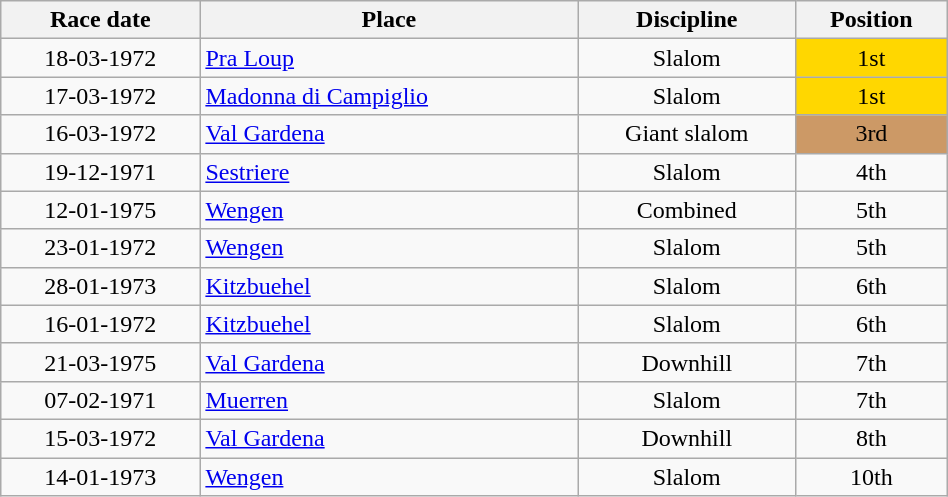<table class="wikitable sortable" width=50% style="font-size:100%; text-align:center;">
<tr>
<th>Race date</th>
<th>Place</th>
<th>Discipline</th>
<th>Position</th>
</tr>
<tr>
<td>18-03-1972</td>
<td align=left> <a href='#'>Pra Loup</a></td>
<td>Slalom</td>
<td bgcolor=gold>1st</td>
</tr>
<tr>
<td>17-03-1972</td>
<td align=left> <a href='#'>Madonna di Campiglio</a></td>
<td>Slalom</td>
<td bgcolor=gold>1st</td>
</tr>
<tr>
<td>16-03-1972</td>
<td align=left> <a href='#'>Val Gardena</a></td>
<td>Giant slalom</td>
<td bgcolor=cc9966>3rd</td>
</tr>
<tr>
<td>19-12-1971</td>
<td align=left> <a href='#'>Sestriere</a></td>
<td>Slalom</td>
<td>4th</td>
</tr>
<tr>
<td>12-01-1975</td>
<td align=left> <a href='#'>Wengen</a></td>
<td>Combined</td>
<td>5th</td>
</tr>
<tr>
<td>23-01-1972</td>
<td align=left> <a href='#'>Wengen</a></td>
<td>Slalom</td>
<td>5th</td>
</tr>
<tr>
<td>28-01-1973</td>
<td align=left> <a href='#'>Kitzbuehel</a></td>
<td>Slalom</td>
<td>6th</td>
</tr>
<tr>
<td>16-01-1972</td>
<td align=left> <a href='#'>Kitzbuehel</a></td>
<td>Slalom</td>
<td>6th</td>
</tr>
<tr>
<td>21-03-1975</td>
<td align=left> <a href='#'>Val Gardena</a></td>
<td>Downhill</td>
<td>7th</td>
</tr>
<tr>
<td>07-02-1971</td>
<td align=left> <a href='#'>Muerren</a></td>
<td>Slalom</td>
<td>7th</td>
</tr>
<tr>
<td>15-03-1972</td>
<td align=left> <a href='#'>Val Gardena</a></td>
<td>Downhill</td>
<td>8th</td>
</tr>
<tr>
<td>14-01-1973</td>
<td align=left> <a href='#'>Wengen</a></td>
<td>Slalom</td>
<td>10th</td>
</tr>
</table>
